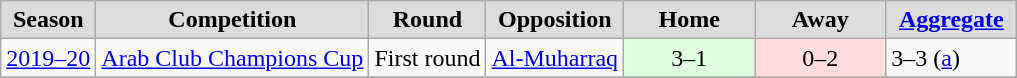<table class="sortable plainrowheaders wikitable">
<tr>
<th style="background:#DCDCDC">Season</th>
<th style="background:#DCDCDC">Competition</th>
<th style="background:#DCDCDC">Round</th>
<th style="background:#DCDCDC">Opposition</th>
<th width="80" style="background:#DCDCDC">Home</th>
<th width="80" style="background:#DCDCDC">Away</th>
<th width="80" style="background:#DCDCDC"><a href='#'>Aggregate</a></th>
</tr>
<tr>
<td><a href='#'>2019–20</a></td>
<td><a href='#'>Arab Club Champions Cup</a></td>
<td align=left>First round</td>
<td align=left> <a href='#'>Al-Muharraq</a></td>
<td style="background:#dfd; text-align:center">3–1</td>
<td style="background:#fdd; text-align:center">0–2</td>
<td>3–3 (<a href='#'>a</a>)</td>
</tr>
<tr>
</tr>
</table>
